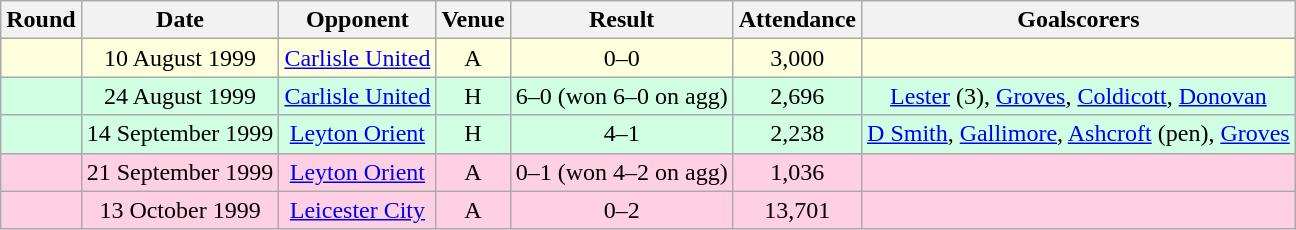<table class="wikitable sortable" style="text-align:center">
<tr>
<th>Round</th>
<th>Date</th>
<th>Opponent</th>
<th>Venue</th>
<th>Result</th>
<th>Attendance</th>
<th>Goalscorers</th>
</tr>
<tr style="background-color: #ffffdd;">
<td></td>
<td>10 August 1999</td>
<td><a href='#'>Carlisle United</a></td>
<td>A</td>
<td>0–0</td>
<td>3,000</td>
<td></td>
</tr>
<tr style="background-color: #d0ffe3;">
<td></td>
<td>24 August 1999</td>
<td><a href='#'>Carlisle United</a></td>
<td>H</td>
<td>6–0 (won 6–0 on agg)</td>
<td>2,696</td>
<td><a href='#'>Lester</a> (3), <a href='#'>Groves</a>, <a href='#'>Coldicott</a>, <a href='#'>Donovan</a></td>
</tr>
<tr style="background-color: #d0ffe3;">
<td></td>
<td>14 September 1999</td>
<td><a href='#'>Leyton Orient</a></td>
<td>H</td>
<td>4–1</td>
<td>2,238</td>
<td><a href='#'>D Smith</a>, <a href='#'>Gallimore</a>, <a href='#'>Ashcroft</a> (pen), <a href='#'>Groves</a></td>
</tr>
<tr style="background-color: #ffd0e3;">
<td></td>
<td>21 September 1999</td>
<td><a href='#'>Leyton Orient</a></td>
<td>A</td>
<td>0–1 (won 4–2 on agg)</td>
<td>1,036</td>
<td></td>
</tr>
<tr style="background-color: #ffd0e3;">
<td></td>
<td>13 October 1999</td>
<td><a href='#'>Leicester City</a></td>
<td>A</td>
<td>0–2</td>
<td>13,701</td>
<td></td>
</tr>
</table>
